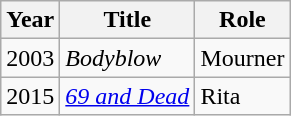<table class="wikitable sortable">
<tr>
<th>Year</th>
<th>Title</th>
<th>Role</th>
</tr>
<tr>
<td>2003</td>
<td><em>Bodyblow</em></td>
<td>Mourner</td>
</tr>
<tr>
<td>2015</td>
<td><em><a href='#'>69 and Dead</a></em></td>
<td>Rita</td>
</tr>
</table>
